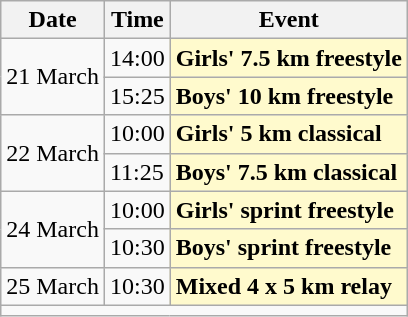<table class=wikitable>
<tr>
<th>Date</th>
<th>Time</th>
<th>Event</th>
</tr>
<tr>
<td rowspan=2>21 March</td>
<td>14:00</td>
<td style=background:lemonchiffon><strong>Girls' 7.5 km freestyle</strong></td>
</tr>
<tr>
<td>15:25</td>
<td style=background:lemonchiffon><strong>Boys' 10 km freestyle</strong></td>
</tr>
<tr>
<td rowspan=2>22 March</td>
<td>10:00</td>
<td style=background:lemonchiffon><strong>Girls' 5 km classical</strong></td>
</tr>
<tr>
<td>11:25</td>
<td style=background:lemonchiffon><strong>Boys' 7.5 km classical</strong></td>
</tr>
<tr>
<td rowspan=2>24 March</td>
<td>10:00</td>
<td style=background:lemonchiffon><strong>Girls' sprint freestyle</strong></td>
</tr>
<tr>
<td>10:30</td>
<td style=background:lemonchiffon><strong>Boys' sprint freestyle</strong></td>
</tr>
<tr>
<td>25 March</td>
<td>10:30</td>
<td style=background:lemonchiffon><strong>Mixed 4 x 5 km relay</strong></td>
</tr>
<tr>
<td colspan=3></td>
</tr>
</table>
